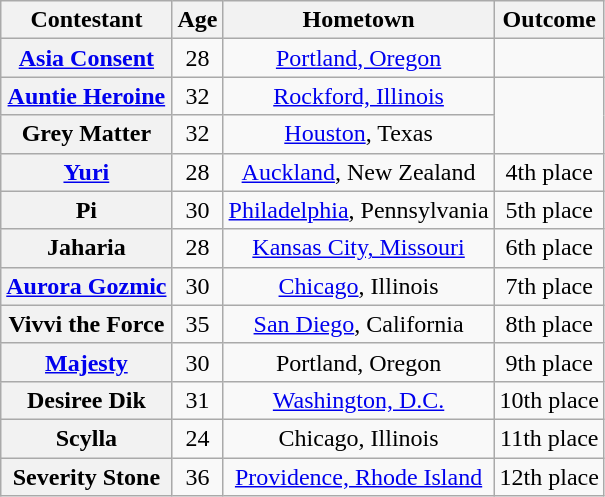<table class="wikitable sortable" style="text-align:center">
<tr>
<th scope="col">Contestant</th>
<th scope="col">Age</th>
<th scope="col">Hometown</th>
<th scope="col">Outcome</th>
</tr>
<tr>
<th scope="row"><a href='#'>Asia Consent</a></th>
<td>28</td>
<td nowrap><a href='#'>Portland, Oregon</a></td>
<td></td>
</tr>
<tr>
<th scope="row" nowrap><a href='#'>Auntie Heroine</a></th>
<td>32</td>
<td><a href='#'>Rockford, Illinois</a></td>
<td rowspan="2"></td>
</tr>
<tr>
<th scope="row">Grey Matter</th>
<td>32</td>
<td><a href='#'>Houston</a>, Texas</td>
</tr>
<tr>
<th scope="row"><a href='#'>Yuri</a></th>
<td>28</td>
<td><a href='#'>Auckland</a>, New Zealand</td>
<td>4th place</td>
</tr>
<tr>
<th scope="row">Pi</th>
<td>30</td>
<td nowrap><a href='#'>Philadelphia</a>, Pennsylvania</td>
<td>5th place</td>
</tr>
<tr>
<th scope="row">Jaharia</th>
<td>28</td>
<td><a href='#'>Kansas City, Missouri</a></td>
<td>6th place</td>
</tr>
<tr>
<th scope="row"><a href='#'>Aurora Gozmic</a></th>
<td>30</td>
<td><a href='#'>Chicago</a>, Illinois</td>
<td>7th place</td>
</tr>
<tr>
<th scope="row" nowrap="">Vivvi the Force</th>
<td>35</td>
<td><a href='#'>San Diego</a>, California</td>
<td>8th place</td>
</tr>
<tr>
<th scope="row"><a href='#'>Majesty</a></th>
<td>30</td>
<td>Portland, Oregon</td>
<td>9th place</td>
</tr>
<tr>
<th scope="row">Desiree Dik</th>
<td>31</td>
<td><a href='#'>Washington, D.C.</a></td>
<td>10th place</td>
</tr>
<tr>
<th scope="row">Scylla</th>
<td>24</td>
<td>Chicago, Illinois</td>
<td>11th place</td>
</tr>
<tr>
<th scope="row">Severity Stone</th>
<td>36</td>
<td><a href='#'>Providence, Rhode Island</a></td>
<td>12th place</td>
</tr>
</table>
